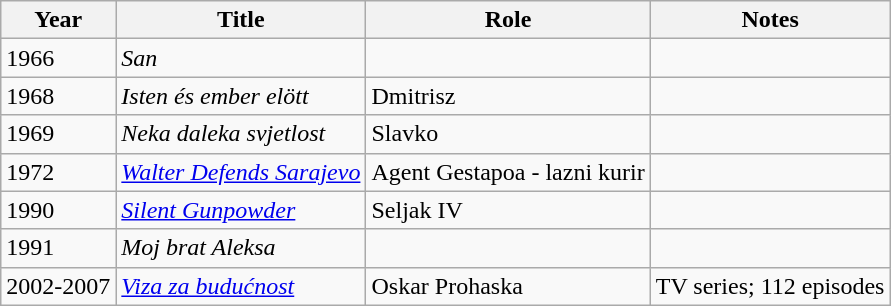<table class="wikitable">
<tr>
<th>Year</th>
<th>Title</th>
<th>Role</th>
<th>Notes</th>
</tr>
<tr>
<td>1966</td>
<td><em>San</em></td>
<td></td>
<td></td>
</tr>
<tr>
<td>1968</td>
<td><em>Isten és ember elött</em></td>
<td>Dmitrisz</td>
<td></td>
</tr>
<tr>
<td>1969</td>
<td><em>Neka daleka svjetlost</em></td>
<td>Slavko</td>
<td></td>
</tr>
<tr>
<td>1972</td>
<td><em><a href='#'>Walter Defends Sarajevo</a></em></td>
<td>Agent Gestapoa - lazni kurir</td>
<td></td>
</tr>
<tr>
<td>1990</td>
<td><em><a href='#'>Silent Gunpowder</a></em></td>
<td>Seljak IV</td>
<td></td>
</tr>
<tr>
<td>1991</td>
<td><em>Moj brat Aleksa</em></td>
<td></td>
<td></td>
</tr>
<tr>
<td>2002-2007</td>
<td><em><a href='#'>Viza za budućnost</a></em></td>
<td>Oskar Prohaska</td>
<td>TV series; 112 episodes</td>
</tr>
</table>
